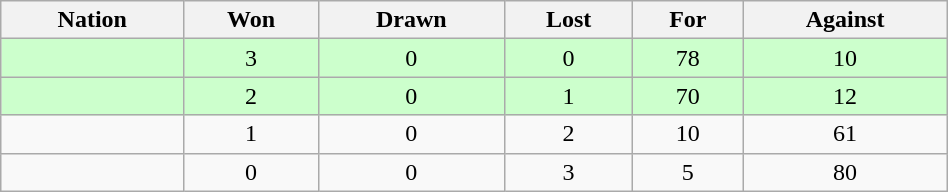<table class="wikitable" border="1" style="text-align: center; width:50%">
<tr>
<th>Nation</th>
<th>Won</th>
<th>Drawn</th>
<th>Lost</th>
<th>For</th>
<th>Against</th>
</tr>
<tr bgcolor=ccffcc>
<td align=left></td>
<td>3</td>
<td>0</td>
<td>0</td>
<td>78</td>
<td>10</td>
</tr>
<tr bgcolor=ccffcc>
<td align=left></td>
<td>2</td>
<td>0</td>
<td>1</td>
<td>70</td>
<td>12</td>
</tr>
<tr>
<td align=left></td>
<td>1</td>
<td>0</td>
<td>2</td>
<td>10</td>
<td>61</td>
</tr>
<tr>
<td align=left></td>
<td>0</td>
<td>0</td>
<td>3</td>
<td>5</td>
<td>80</td>
</tr>
</table>
